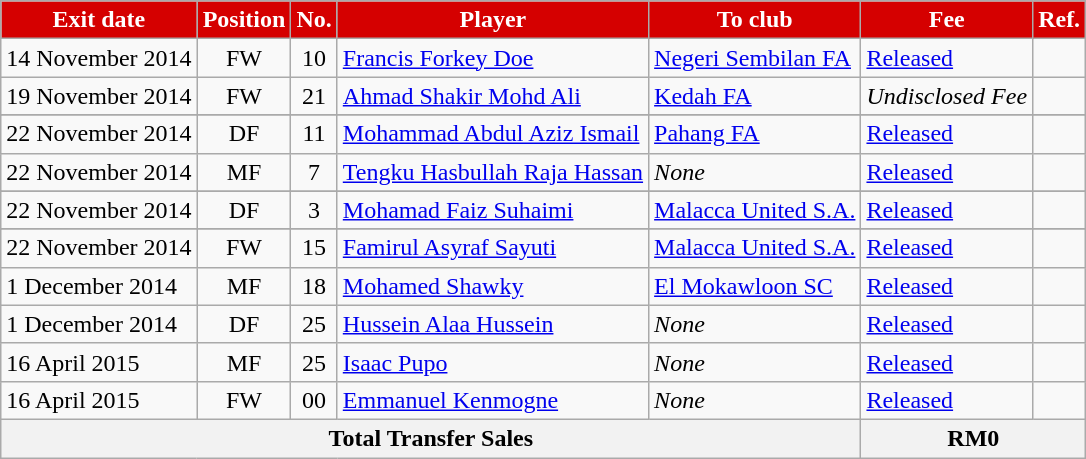<table class="wikitable sortable">
<tr>
<th style="background:#d50000; color:white;"><strong>Exit date</strong></th>
<th style="background:#d50000; color:white;"><strong>Position</strong></th>
<th style="background:#d50000; color:white;"><strong>No.</strong></th>
<th style="background:#d50000; color:white;"><strong>Player</strong></th>
<th style="background:#d50000; color:white;"><strong>To club</strong></th>
<th style="background:#d50000; color:white;"><strong>Fee</strong></th>
<th style="background:#d50000; color:white;"><strong>Ref.</strong></th>
</tr>
<tr>
<td>14 November 2014</td>
<td style="text-align:center;">FW</td>
<td style="text-align:center;">10</td>
<td style="text-align:left;"><a href='#'>Francis Forkey Doe</a></td>
<td style="text-align:left;"><a href='#'>Negeri Sembilan FA</a></td>
<td><a href='#'>Released</a></td>
<td></td>
</tr>
<tr>
<td>19 November 2014</td>
<td style="text-align:center;">FW</td>
<td style="text-align:center;">21</td>
<td style="text-align:left;"><a href='#'>Ahmad Shakir Mohd Ali</a></td>
<td style="text-align:left;"><a href='#'>Kedah FA</a></td>
<td><em>Undisclosed Fee</em></td>
<td></td>
</tr>
<tr>
</tr>
<tr>
<td>22 November 2014</td>
<td style="text-align:center;">DF</td>
<td style="text-align:center;">11</td>
<td style="text-align:left;"><a href='#'>Mohammad Abdul Aziz Ismail</a></td>
<td style="text-align:left;"><a href='#'>Pahang FA</a></td>
<td><a href='#'>Released</a></td>
<td></td>
</tr>
<tr>
<td>22 November 2014</td>
<td style="text-align:center;">MF</td>
<td style="text-align:center;">7</td>
<td style="text-align:left;"><a href='#'>Tengku Hasbullah Raja Hassan</a></td>
<td style="text-align:left;"><em>None</em></td>
<td><a href='#'>Released</a></td>
<td></td>
</tr>
<tr>
</tr>
<tr>
<td>22 November 2014</td>
<td style="text-align:center;">DF</td>
<td style="text-align:center;">3</td>
<td style="text-align:left;"><a href='#'>Mohamad Faiz Suhaimi</a></td>
<td style="text-align:left;"><a href='#'>Malacca United S.A.</a></td>
<td><a href='#'>Released</a></td>
<td></td>
</tr>
<tr>
</tr>
<tr>
<td>22 November 2014</td>
<td style="text-align:center;">FW</td>
<td style="text-align:center;">15</td>
<td style="text-align:left;"><a href='#'>Famirul Asyraf Sayuti</a></td>
<td style="text-align:left;"><a href='#'>Malacca United S.A.</a></td>
<td><a href='#'>Released</a></td>
<td></td>
</tr>
<tr>
<td>1 December 2014</td>
<td style="text-align:center;">MF</td>
<td style="text-align:center;">18</td>
<td style="text-align:left;"><a href='#'>Mohamed Shawky</a></td>
<td style="text-align:left;"><a href='#'>El Mokawloon SC</a></td>
<td><a href='#'>Released</a></td>
<td></td>
</tr>
<tr>
<td>1 December 2014</td>
<td style="text-align:center;">DF</td>
<td style="text-align:center;">25</td>
<td style="text-align:left;"><a href='#'>Hussein Alaa Hussein</a></td>
<td style="text-align:left;"><em>None</em></td>
<td><a href='#'>Released</a></td>
<td></td>
</tr>
<tr>
<td>16 April 2015</td>
<td style="text-align:center;">MF</td>
<td style="text-align:center;">25</td>
<td style="text-align:left;"><a href='#'>Isaac Pupo</a></td>
<td style="text-align:left;"><em>None</em></td>
<td><a href='#'>Released</a></td>
<td></td>
</tr>
<tr>
<td>16 April 2015</td>
<td style="text-align:center;">FW</td>
<td style="text-align:center;">00</td>
<td style="text-align:left;"><a href='#'>Emmanuel Kenmogne</a></td>
<td style="text-align:left;"><em>None</em></td>
<td><a href='#'>Released</a></td>
<td></td>
</tr>
<tr>
<th colspan="5">Total Transfer Sales</th>
<th colspan="2">RM0</th>
</tr>
</table>
